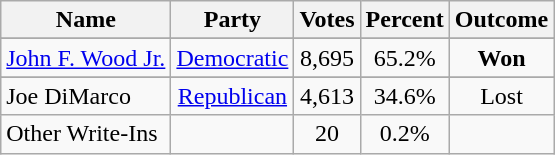<table class=wikitable style="text-align:center">
<tr>
<th>Name</th>
<th>Party</th>
<th>Votes</th>
<th>Percent</th>
<th>Outcome</th>
</tr>
<tr>
</tr>
<tr>
<td align=left><a href='#'>John F. Wood Jr.</a></td>
<td><a href='#'>Democratic</a></td>
<td>8,695</td>
<td>65.2%</td>
<td><strong>Won</strong></td>
</tr>
<tr>
</tr>
<tr>
<td align=left>Joe DiMarco</td>
<td><a href='#'>Republican</a></td>
<td>4,613</td>
<td>34.6%</td>
<td>Lost</td>
</tr>
<tr>
<td align=left>Other Write-Ins</td>
<td></td>
<td>20</td>
<td>0.2%</td>
<td></td>
</tr>
</table>
